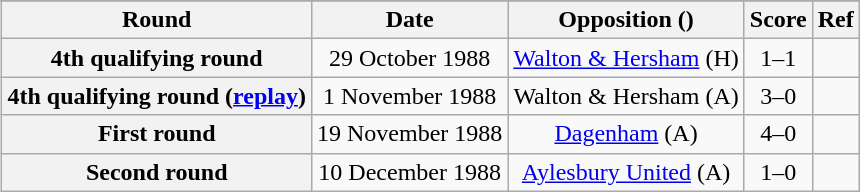<table class="wikitable plainrowheaders" style="text-align:center;margin-left:1em;float:right">
<tr>
</tr>
<tr>
<th scope=col>Round</th>
<th scope=col>Date</th>
<th scope=col>Opposition ()</th>
<th scope=col>Score</th>
<th scope=col>Ref</th>
</tr>
<tr>
<th scope=row>4th qualifying round</th>
<td>29 October 1988</td>
<td><a href='#'>Walton & Hersham</a> (H)</td>
<td>1–1</td>
<td></td>
</tr>
<tr>
<th scope=row>4th qualifying round (<a href='#'>replay</a>)</th>
<td>1 November 1988</td>
<td>Walton & Hersham (A)</td>
<td>3–0</td>
<td></td>
</tr>
<tr>
<th scope=row>First round</th>
<td>19 November 1988</td>
<td><a href='#'>Dagenham</a> (A)</td>
<td>4–0</td>
<td></td>
</tr>
<tr>
<th scope=row>Second round</th>
<td>10 December 1988</td>
<td><a href='#'>Aylesbury United</a> (A)</td>
<td>1–0</td>
<td></td>
</tr>
</table>
